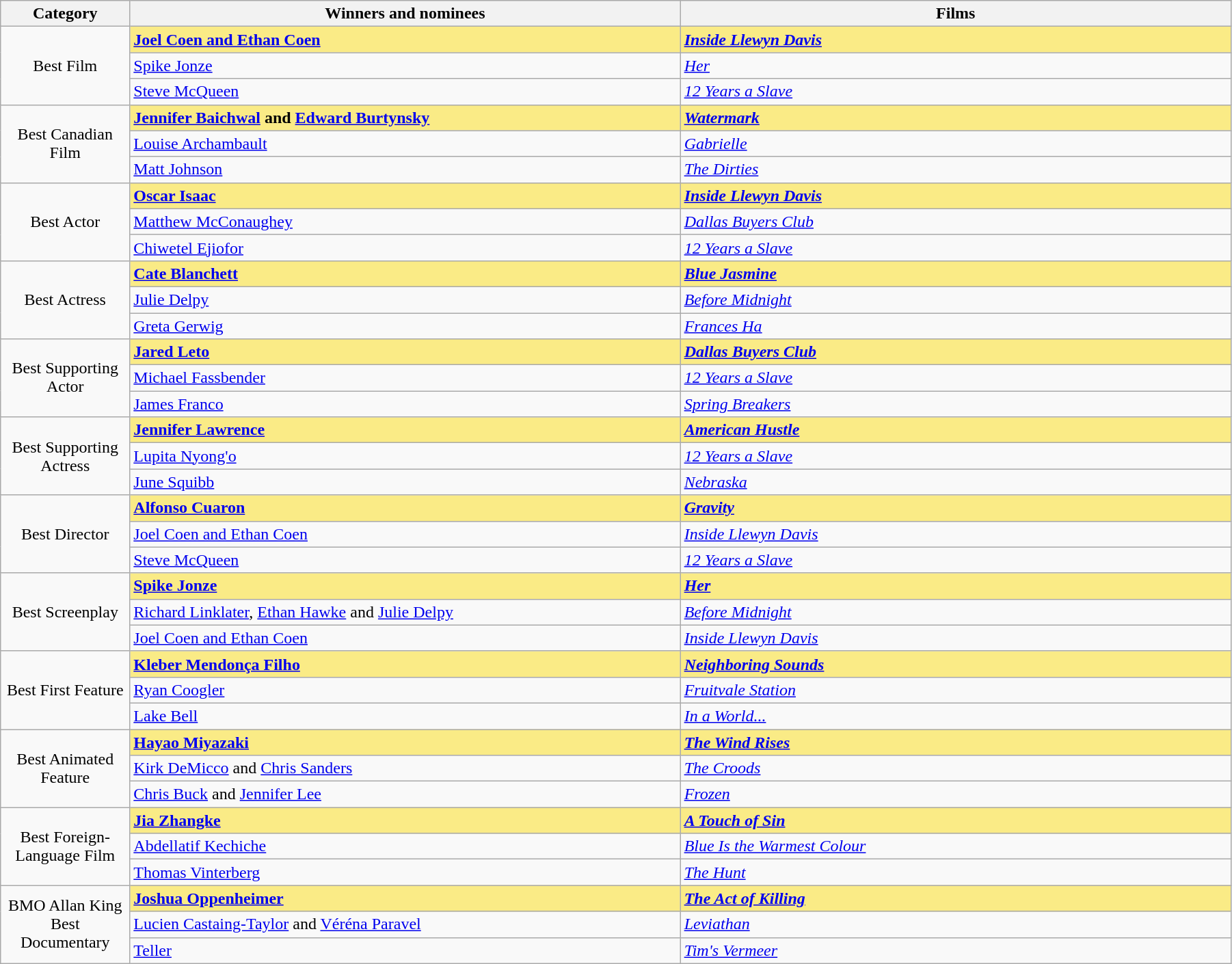<table class="wikitable" width="95%" cellpadding="5">
<tr>
<th width="100"><strong>Category</strong></th>
<th width="450"><strong>Winners and nominees</strong></th>
<th width="450"><strong>Films</strong></th>
</tr>
<tr>
<td rowspan="3" style="text-align:center;">Best Film</td>
<td style="background:#FAEB86;"><strong><a href='#'>Joel Coen and Ethan Coen</a></strong></td>
<td style="background:#FAEB86;"><strong><em><a href='#'>Inside Llewyn Davis</a></em></strong></td>
</tr>
<tr>
<td><a href='#'>Spike Jonze</a></td>
<td><em><a href='#'>Her</a></em></td>
</tr>
<tr>
<td><a href='#'>Steve McQueen</a></td>
<td><em><a href='#'>12 Years a Slave</a></em></td>
</tr>
<tr>
<td rowspan="3" style="text-align:center;">Best Canadian Film</td>
<td style="background:#FAEB86;"><strong><a href='#'>Jennifer Baichwal</a> and <a href='#'>Edward Burtynsky</a></strong></td>
<td style="background:#FAEB86;"><strong><em><a href='#'>Watermark</a></em></strong></td>
</tr>
<tr>
<td><a href='#'>Louise Archambault</a></td>
<td><em><a href='#'>Gabrielle</a></em></td>
</tr>
<tr>
<td><a href='#'>Matt Johnson</a></td>
<td><em><a href='#'>The Dirties</a></em></td>
</tr>
<tr>
<td rowspan="3" style="text-align:center;">Best Actor</td>
<td style="background:#FAEB86;"><strong><a href='#'>Oscar Isaac</a></strong></td>
<td style="background:#FAEB86;"><strong><em><a href='#'>Inside Llewyn Davis</a></em></strong></td>
</tr>
<tr>
<td><a href='#'>Matthew McConaughey</a></td>
<td><em><a href='#'>Dallas Buyers Club</a></em></td>
</tr>
<tr>
<td><a href='#'>Chiwetel Ejiofor</a></td>
<td><em><a href='#'>12 Years a Slave</a></em></td>
</tr>
<tr>
<td rowspan="3" style="text-align:center;">Best Actress</td>
<td style="background:#FAEB86;"><strong><a href='#'>Cate Blanchett</a></strong></td>
<td style="background:#FAEB86;"><strong><em><a href='#'>Blue Jasmine</a></em></strong></td>
</tr>
<tr>
<td><a href='#'>Julie Delpy</a></td>
<td><em><a href='#'>Before Midnight</a></em></td>
</tr>
<tr>
<td><a href='#'>Greta Gerwig</a></td>
<td><em><a href='#'>Frances Ha</a></em></td>
</tr>
<tr>
<td rowspan="3" style="text-align:center;">Best Supporting Actor</td>
<td style="background:#FAEB86;"><strong><a href='#'>Jared Leto</a></strong></td>
<td style="background:#FAEB86;"><strong><em><a href='#'>Dallas Buyers Club</a></em></strong></td>
</tr>
<tr>
<td><a href='#'>Michael Fassbender</a></td>
<td><em><a href='#'>12 Years a Slave</a></em></td>
</tr>
<tr>
<td><a href='#'>James Franco</a></td>
<td><em><a href='#'>Spring Breakers</a></em></td>
</tr>
<tr>
<td rowspan="3" style="text-align:center;">Best Supporting Actress</td>
<td style="background:#FAEB86;"><strong><a href='#'>Jennifer Lawrence</a></strong></td>
<td style="background:#FAEB86;"><strong><em><a href='#'>American Hustle</a></em></strong></td>
</tr>
<tr>
<td><a href='#'>Lupita Nyong'o</a></td>
<td><em><a href='#'>12 Years a Slave</a></em></td>
</tr>
<tr>
<td><a href='#'>June Squibb</a></td>
<td><em><a href='#'>Nebraska</a></em></td>
</tr>
<tr>
<td rowspan="3" style="text-align:center;">Best Director</td>
<td style="background:#FAEB86;"><strong><a href='#'>Alfonso Cuaron</a></strong></td>
<td style="background:#FAEB86;"><strong><em><a href='#'>Gravity</a></em></strong></td>
</tr>
<tr>
<td><a href='#'>Joel Coen and Ethan Coen</a></td>
<td><em><a href='#'>Inside Llewyn Davis</a></em></td>
</tr>
<tr>
<td><a href='#'>Steve McQueen</a></td>
<td><em><a href='#'>12 Years a Slave</a></em></td>
</tr>
<tr>
<td rowspan="3" style="text-align:center;">Best Screenplay</td>
<td style="background:#FAEB86;"><strong><a href='#'>Spike Jonze</a></strong></td>
<td style="background:#FAEB86;"><strong><em><a href='#'>Her</a></em></strong></td>
</tr>
<tr>
<td><a href='#'>Richard Linklater</a>, <a href='#'>Ethan Hawke</a> and <a href='#'>Julie Delpy</a></td>
<td><em><a href='#'>Before Midnight</a></em></td>
</tr>
<tr>
<td><a href='#'>Joel Coen and Ethan Coen</a></td>
<td><em><a href='#'>Inside Llewyn Davis</a></em></td>
</tr>
<tr>
<td rowspan="3" style="text-align:center;">Best First Feature</td>
<td style="background:#FAEB86;"><strong><a href='#'>Kleber Mendonça Filho</a></strong></td>
<td style="background:#FAEB86;"><strong><em><a href='#'>Neighboring Sounds</a></em></strong></td>
</tr>
<tr>
<td><a href='#'>Ryan Coogler</a></td>
<td><em><a href='#'>Fruitvale Station</a></em></td>
</tr>
<tr>
<td><a href='#'>Lake Bell</a></td>
<td><em><a href='#'>In a World...</a></em></td>
</tr>
<tr>
<td rowspan="3" style="text-align:center;">Best Animated Feature</td>
<td style="background:#FAEB86;"><strong><a href='#'>Hayao Miyazaki</a></strong></td>
<td style="background:#FAEB86;"><strong><em><a href='#'>The Wind Rises</a></em></strong></td>
</tr>
<tr>
<td><a href='#'>Kirk DeMicco</a> and <a href='#'>Chris Sanders</a></td>
<td><em><a href='#'>The Croods</a></em></td>
</tr>
<tr>
<td><a href='#'>Chris Buck</a> and <a href='#'>Jennifer Lee</a></td>
<td><em><a href='#'>Frozen</a></em></td>
</tr>
<tr>
<td rowspan="3" style="text-align:center;">Best Foreign-Language Film</td>
<td style="background:#FAEB86;"><strong><a href='#'>Jia Zhangke</a></strong></td>
<td style="background:#FAEB86;"><strong><em><a href='#'>A Touch of Sin</a></em></strong></td>
</tr>
<tr>
<td><a href='#'>Abdellatif Kechiche</a></td>
<td><em><a href='#'>Blue Is the Warmest Colour</a></em></td>
</tr>
<tr>
<td><a href='#'>Thomas Vinterberg</a></td>
<td><em><a href='#'>The Hunt</a></em></td>
</tr>
<tr>
<td rowspan="3" style="text-align:center;">BMO Allan King Best Documentary</td>
<td style="background:#FAEB86;"><strong><a href='#'>Joshua Oppenheimer</a></strong></td>
<td style="background:#FAEB86;"><strong><em><a href='#'>The Act of Killing</a></em></strong></td>
</tr>
<tr>
<td><a href='#'>Lucien Castaing-Taylor</a> and <a href='#'>Véréna Paravel</a></td>
<td><em><a href='#'>Leviathan</a></em></td>
</tr>
<tr>
<td><a href='#'>Teller</a></td>
<td><em><a href='#'>Tim's Vermeer</a></em></td>
</tr>
</table>
